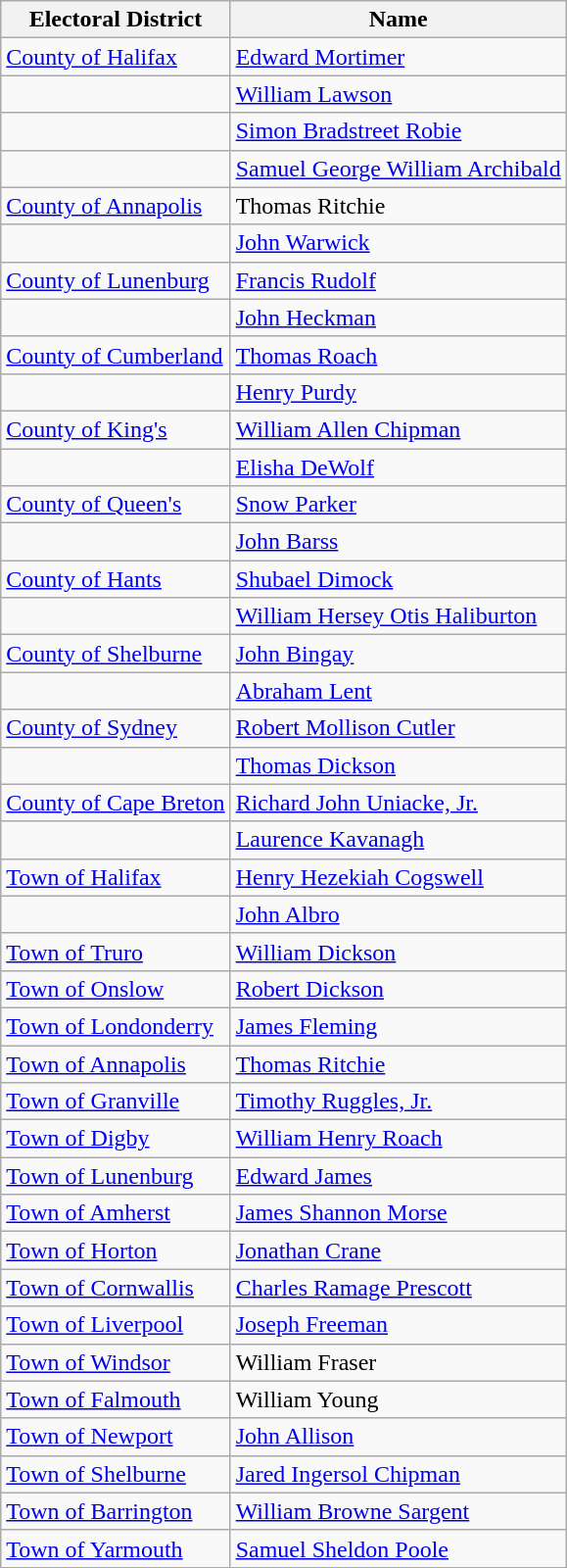<table class="wikitable">
<tr>
<th>Electoral District</th>
<th>Name</th>
</tr>
<tr>
<td><a href='#'>County of Halifax</a></td>
<td><a href='#'>Edward Mortimer</a></td>
</tr>
<tr>
<td></td>
<td><a href='#'>William Lawson</a></td>
</tr>
<tr>
<td></td>
<td><a href='#'>Simon Bradstreet Robie</a></td>
</tr>
<tr>
<td></td>
<td><a href='#'>Samuel George William Archibald</a></td>
</tr>
<tr>
<td><a href='#'>County of Annapolis</a></td>
<td>Thomas Ritchie</td>
</tr>
<tr>
<td></td>
<td><a href='#'>John Warwick</a></td>
</tr>
<tr>
<td><a href='#'>County of Lunenburg</a></td>
<td><a href='#'>Francis Rudolf</a></td>
</tr>
<tr>
<td></td>
<td><a href='#'>John Heckman</a></td>
</tr>
<tr>
<td><a href='#'>County of Cumberland</a></td>
<td><a href='#'>Thomas Roach</a></td>
</tr>
<tr>
<td></td>
<td><a href='#'>Henry Purdy</a></td>
</tr>
<tr>
<td><a href='#'>County of King's</a></td>
<td><a href='#'>William Allen Chipman</a></td>
</tr>
<tr>
<td></td>
<td><a href='#'>Elisha DeWolf</a></td>
</tr>
<tr>
<td><a href='#'>County of Queen's</a></td>
<td><a href='#'>Snow Parker</a></td>
</tr>
<tr>
<td></td>
<td><a href='#'>John Barss</a></td>
</tr>
<tr>
<td><a href='#'>County of Hants</a></td>
<td><a href='#'>Shubael Dimock</a></td>
</tr>
<tr>
<td></td>
<td><a href='#'>William Hersey Otis Haliburton</a></td>
</tr>
<tr>
<td><a href='#'>County of Shelburne</a></td>
<td><a href='#'>John Bingay</a></td>
</tr>
<tr>
<td></td>
<td><a href='#'>Abraham Lent</a></td>
</tr>
<tr>
<td><a href='#'>County of Sydney</a></td>
<td><a href='#'>Robert Mollison Cutler</a></td>
</tr>
<tr>
<td></td>
<td><a href='#'>Thomas Dickson</a></td>
</tr>
<tr>
<td><a href='#'>County of Cape Breton</a></td>
<td><a href='#'>Richard John Uniacke, Jr.</a></td>
</tr>
<tr>
<td></td>
<td><a href='#'>Laurence Kavanagh</a></td>
</tr>
<tr>
<td><a href='#'>Town of Halifax</a></td>
<td><a href='#'>Henry Hezekiah Cogswell</a></td>
</tr>
<tr>
<td></td>
<td><a href='#'>John Albro</a></td>
</tr>
<tr>
<td><a href='#'>Town of Truro</a></td>
<td><a href='#'>William Dickson</a></td>
</tr>
<tr>
<td><a href='#'>Town of Onslow</a></td>
<td><a href='#'>Robert Dickson</a></td>
</tr>
<tr>
<td><a href='#'>Town of Londonderry</a></td>
<td><a href='#'>James Fleming</a></td>
</tr>
<tr>
<td><a href='#'>Town of Annapolis</a></td>
<td><a href='#'>Thomas Ritchie</a></td>
</tr>
<tr>
<td><a href='#'>Town of Granville</a></td>
<td><a href='#'>Timothy Ruggles, Jr.</a></td>
</tr>
<tr>
<td><a href='#'>Town of Digby</a></td>
<td><a href='#'>William Henry Roach</a></td>
</tr>
<tr>
<td><a href='#'>Town of Lunenburg</a></td>
<td><a href='#'>Edward James</a></td>
</tr>
<tr>
<td><a href='#'>Town of Amherst</a></td>
<td><a href='#'>James Shannon Morse</a></td>
</tr>
<tr>
<td><a href='#'>Town of Horton</a></td>
<td><a href='#'>Jonathan Crane</a></td>
</tr>
<tr>
<td><a href='#'>Town of Cornwallis</a></td>
<td><a href='#'>Charles Ramage Prescott</a></td>
</tr>
<tr>
<td><a href='#'>Town of Liverpool</a></td>
<td><a href='#'>Joseph Freeman</a></td>
</tr>
<tr>
<td><a href='#'>Town of Windsor</a></td>
<td>William Fraser</td>
</tr>
<tr>
<td><a href='#'>Town of Falmouth</a></td>
<td>William Young</td>
</tr>
<tr>
<td><a href='#'>Town of Newport</a></td>
<td><a href='#'>John Allison</a></td>
</tr>
<tr>
<td><a href='#'>Town of Shelburne</a></td>
<td><a href='#'>Jared Ingersol Chipman</a></td>
</tr>
<tr>
<td><a href='#'>Town of Barrington</a></td>
<td><a href='#'>William Browne Sargent</a></td>
</tr>
<tr>
<td><a href='#'>Town of Yarmouth</a></td>
<td><a href='#'>Samuel Sheldon Poole</a></td>
</tr>
</table>
